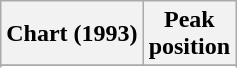<table class="wikitable sortable">
<tr>
<th align="left">Chart (1993)</th>
<th align="center">Peak<br>position</th>
</tr>
<tr>
</tr>
<tr>
</tr>
</table>
